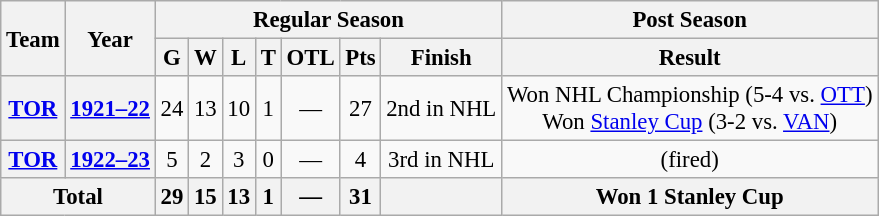<table class="wikitable" style="font-size: 95%; text-align:center;">
<tr>
<th rowspan="2">Team</th>
<th rowspan="2">Year</th>
<th colspan="7">Regular Season</th>
<th colspan="1">Post Season</th>
</tr>
<tr>
<th>G</th>
<th>W</th>
<th>L</th>
<th>T</th>
<th>OTL</th>
<th>Pts</th>
<th>Finish</th>
<th>Result</th>
</tr>
<tr>
<th><a href='#'>TOR</a></th>
<th><a href='#'>1921–22</a></th>
<td>24</td>
<td>13</td>
<td>10</td>
<td>1</td>
<td>—</td>
<td>27</td>
<td>2nd in NHL</td>
<td>Won NHL Championship (5-4 vs. <a href='#'>OTT</a>) <br> Won <a href='#'>Stanley Cup</a> (3-2 vs. <a href='#'>VAN</a>)</td>
</tr>
<tr>
<th><a href='#'>TOR</a></th>
<th><a href='#'>1922–23</a></th>
<td>5</td>
<td>2</td>
<td>3</td>
<td>0</td>
<td>—</td>
<td>4</td>
<td>3rd in NHL</td>
<td>(fired)</td>
</tr>
<tr>
<th colspan="2">Total</th>
<th>29</th>
<th>15</th>
<th>13</th>
<th>1</th>
<th>—</th>
<th>31</th>
<th></th>
<th>Won 1 Stanley Cup</th>
</tr>
</table>
